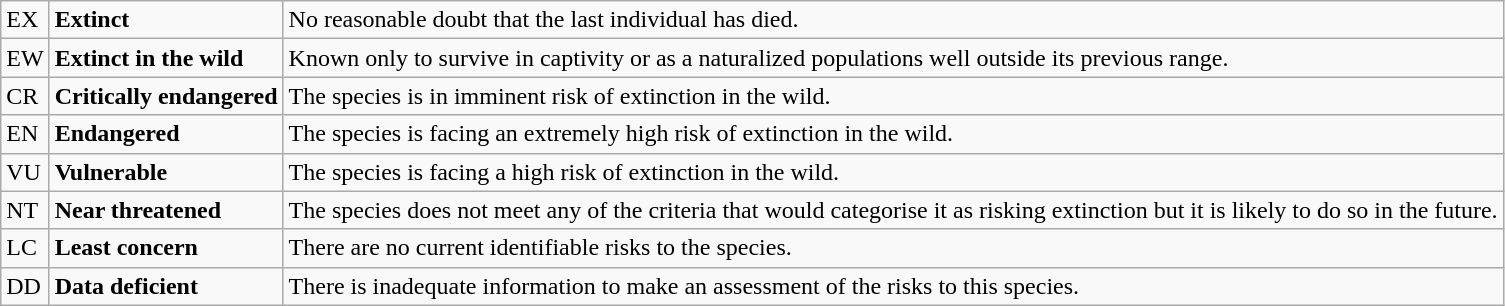<table class="wikitable" style="text-align:left">
<tr>
<td>EX</td>
<td><strong>Extinct</strong></td>
<td>No reasonable doubt that the last individual has died.</td>
</tr>
<tr>
<td>EW</td>
<td><strong>Extinct in the wild</strong></td>
<td>Known only to survive in captivity or as a naturalized populations well outside its previous range.</td>
</tr>
<tr>
<td>CR</td>
<td><strong>Critically endangered</strong></td>
<td>The species is in imminent risk of extinction in the wild.</td>
</tr>
<tr>
<td>EN</td>
<td><strong>Endangered</strong></td>
<td>The species is facing an extremely high risk of extinction in the wild.</td>
</tr>
<tr>
<td>VU</td>
<td><strong>Vulnerable</strong></td>
<td>The species is facing a high risk of extinction in the wild.</td>
</tr>
<tr>
<td>NT</td>
<td><strong>Near threatened</strong></td>
<td>The species does not meet any of the criteria that would categorise it as risking extinction but it is likely to do so in the future.</td>
</tr>
<tr>
<td>LC</td>
<td><strong>Least concern</strong></td>
<td>There are no current identifiable risks to the species.</td>
</tr>
<tr>
<td>DD</td>
<td><strong>Data deficient</strong></td>
<td>There is inadequate information to make an assessment of the risks to this species.</td>
</tr>
</table>
